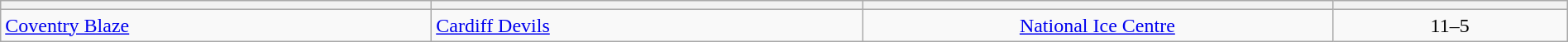<table class="wikitable" style="width: 100%">
<tr>
<th width="27.5%"></th>
<th width="27.5%"></th>
<th width="30%"></th>
<th width="15%"></th>
</tr>
<tr align=center>
<td align=left><a href='#'>Coventry Blaze</a></td>
<td align=left><a href='#'>Cardiff Devils</a></td>
<td><a href='#'>National Ice Centre</a></td>
<td>11–5</td>
</tr>
</table>
